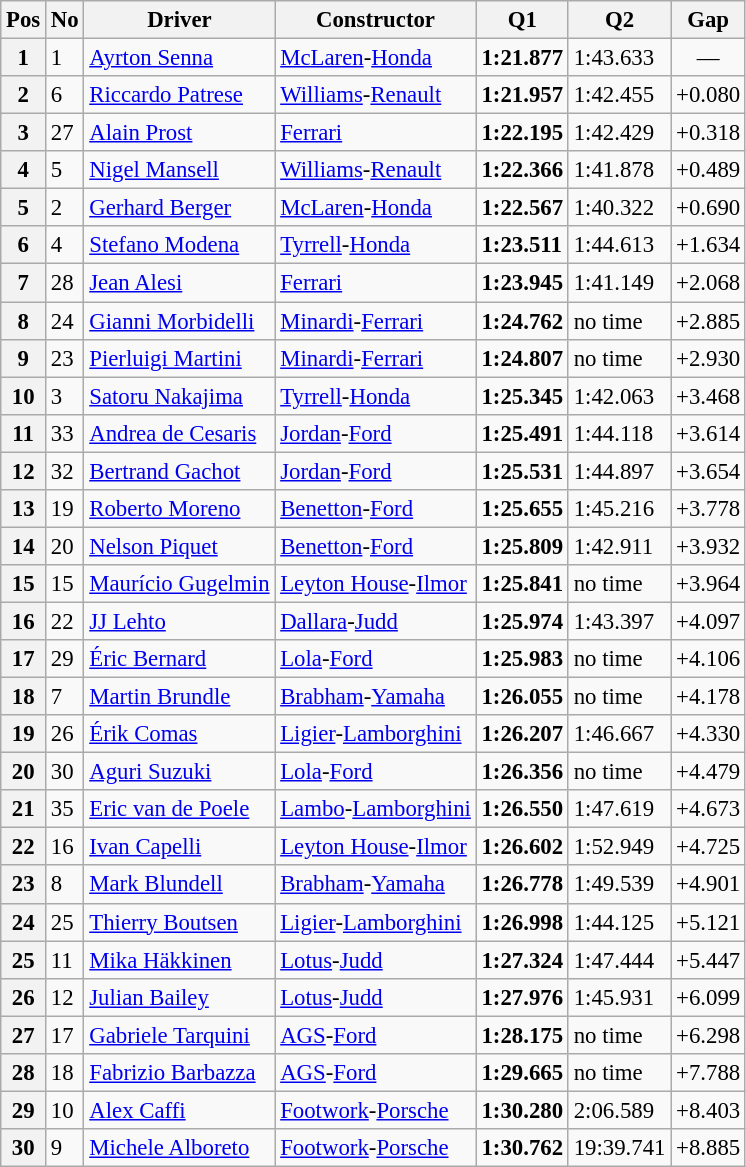<table class="wikitable sortable" style="font-size: 95%;">
<tr>
<th>Pos</th>
<th>No</th>
<th>Driver</th>
<th>Constructor</th>
<th>Q1</th>
<th>Q2</th>
<th>Gap</th>
</tr>
<tr>
<th>1</th>
<td>1</td>
<td> <a href='#'>Ayrton Senna</a></td>
<td><a href='#'>McLaren</a>-<a href='#'>Honda</a></td>
<td><strong>1:21.877</strong></td>
<td>1:43.633</td>
<td align="center">—</td>
</tr>
<tr>
<th>2</th>
<td>6</td>
<td> <a href='#'>Riccardo Patrese</a></td>
<td><a href='#'>Williams</a>-<a href='#'>Renault</a></td>
<td><strong>1:21.957</strong></td>
<td>1:42.455</td>
<td>+0.080</td>
</tr>
<tr>
<th>3</th>
<td>27</td>
<td> <a href='#'>Alain Prost</a></td>
<td><a href='#'>Ferrari</a></td>
<td><strong>1:22.195</strong></td>
<td>1:42.429</td>
<td>+0.318</td>
</tr>
<tr>
<th>4</th>
<td>5</td>
<td> <a href='#'>Nigel Mansell</a></td>
<td><a href='#'>Williams</a>-<a href='#'>Renault</a></td>
<td><strong>1:22.366</strong></td>
<td>1:41.878</td>
<td>+0.489</td>
</tr>
<tr>
<th>5</th>
<td>2</td>
<td> <a href='#'>Gerhard Berger</a></td>
<td><a href='#'>McLaren</a>-<a href='#'>Honda</a></td>
<td><strong>1:22.567</strong></td>
<td>1:40.322</td>
<td>+0.690</td>
</tr>
<tr>
<th>6</th>
<td>4</td>
<td> <a href='#'>Stefano Modena</a></td>
<td><a href='#'>Tyrrell</a>-<a href='#'>Honda</a></td>
<td><strong>1:23.511</strong></td>
<td>1:44.613</td>
<td>+1.634</td>
</tr>
<tr>
<th>7</th>
<td>28</td>
<td> <a href='#'>Jean Alesi</a></td>
<td><a href='#'>Ferrari</a></td>
<td><strong>1:23.945</strong></td>
<td>1:41.149</td>
<td>+2.068</td>
</tr>
<tr>
<th>8</th>
<td>24</td>
<td> <a href='#'>Gianni Morbidelli</a></td>
<td><a href='#'>Minardi</a>-<a href='#'>Ferrari</a></td>
<td><strong>1:24.762</strong></td>
<td>no time</td>
<td>+2.885</td>
</tr>
<tr>
<th>9</th>
<td>23</td>
<td> <a href='#'>Pierluigi Martini</a></td>
<td><a href='#'>Minardi</a>-<a href='#'>Ferrari</a></td>
<td><strong>1:24.807</strong></td>
<td>no time</td>
<td>+2.930</td>
</tr>
<tr>
<th>10</th>
<td>3</td>
<td> <a href='#'>Satoru Nakajima</a></td>
<td><a href='#'>Tyrrell</a>-<a href='#'>Honda</a></td>
<td><strong>1:25.345</strong></td>
<td>1:42.063</td>
<td>+3.468</td>
</tr>
<tr>
<th>11</th>
<td>33</td>
<td> <a href='#'>Andrea de Cesaris</a></td>
<td><a href='#'>Jordan</a>-<a href='#'>Ford</a></td>
<td><strong>1:25.491</strong></td>
<td>1:44.118</td>
<td>+3.614</td>
</tr>
<tr>
<th>12</th>
<td>32</td>
<td> <a href='#'>Bertrand Gachot</a></td>
<td><a href='#'>Jordan</a>-<a href='#'>Ford</a></td>
<td><strong>1:25.531</strong></td>
<td>1:44.897</td>
<td>+3.654</td>
</tr>
<tr>
<th>13</th>
<td>19</td>
<td> <a href='#'>Roberto Moreno</a></td>
<td><a href='#'>Benetton</a>-<a href='#'>Ford</a></td>
<td><strong>1:25.655</strong></td>
<td>1:45.216</td>
<td>+3.778</td>
</tr>
<tr>
<th>14</th>
<td>20</td>
<td> <a href='#'>Nelson Piquet</a></td>
<td><a href='#'>Benetton</a>-<a href='#'>Ford</a></td>
<td><strong>1:25.809</strong></td>
<td>1:42.911</td>
<td>+3.932</td>
</tr>
<tr>
<th>15</th>
<td>15</td>
<td> <a href='#'>Maurício Gugelmin</a></td>
<td><a href='#'>Leyton House</a>-<a href='#'>Ilmor</a></td>
<td><strong>1:25.841</strong></td>
<td>no time</td>
<td>+3.964</td>
</tr>
<tr>
<th>16</th>
<td>22</td>
<td> <a href='#'>JJ Lehto</a></td>
<td><a href='#'>Dallara</a>-<a href='#'>Judd</a></td>
<td><strong>1:25.974</strong></td>
<td>1:43.397</td>
<td>+4.097</td>
</tr>
<tr>
<th>17</th>
<td>29</td>
<td> <a href='#'>Éric Bernard</a></td>
<td><a href='#'>Lola</a>-<a href='#'>Ford</a></td>
<td><strong>1:25.983</strong></td>
<td>no time</td>
<td>+4.106</td>
</tr>
<tr>
<th>18</th>
<td>7</td>
<td> <a href='#'>Martin Brundle</a></td>
<td><a href='#'>Brabham</a>-<a href='#'>Yamaha</a></td>
<td><strong>1:26.055</strong></td>
<td>no time</td>
<td>+4.178</td>
</tr>
<tr>
<th>19</th>
<td>26</td>
<td> <a href='#'>Érik Comas</a></td>
<td><a href='#'>Ligier</a>-<a href='#'>Lamborghini</a></td>
<td><strong>1:26.207</strong></td>
<td>1:46.667</td>
<td>+4.330</td>
</tr>
<tr>
<th>20</th>
<td>30</td>
<td> <a href='#'>Aguri Suzuki</a></td>
<td><a href='#'>Lola</a>-<a href='#'>Ford</a></td>
<td><strong>1:26.356</strong></td>
<td>no time</td>
<td>+4.479</td>
</tr>
<tr>
<th>21</th>
<td>35</td>
<td> <a href='#'>Eric van de Poele</a></td>
<td><a href='#'>Lambo</a>-<a href='#'>Lamborghini</a></td>
<td><strong>1:26.550</strong></td>
<td>1:47.619</td>
<td>+4.673</td>
</tr>
<tr>
<th>22</th>
<td>16</td>
<td> <a href='#'>Ivan Capelli</a></td>
<td><a href='#'>Leyton House</a>-<a href='#'>Ilmor</a></td>
<td><strong>1:26.602</strong></td>
<td>1:52.949</td>
<td>+4.725</td>
</tr>
<tr>
<th>23</th>
<td>8</td>
<td> <a href='#'>Mark Blundell</a></td>
<td><a href='#'>Brabham</a>-<a href='#'>Yamaha</a></td>
<td><strong>1:26.778</strong></td>
<td>1:49.539</td>
<td>+4.901</td>
</tr>
<tr>
<th>24</th>
<td>25</td>
<td> <a href='#'>Thierry Boutsen</a></td>
<td><a href='#'>Ligier</a>-<a href='#'>Lamborghini</a></td>
<td><strong>1:26.998</strong></td>
<td>1:44.125</td>
<td>+5.121</td>
</tr>
<tr>
<th>25</th>
<td>11</td>
<td> <a href='#'>Mika Häkkinen</a></td>
<td><a href='#'>Lotus</a>-<a href='#'>Judd</a></td>
<td><strong>1:27.324</strong></td>
<td>1:47.444</td>
<td>+5.447</td>
</tr>
<tr>
<th>26</th>
<td>12</td>
<td> <a href='#'>Julian Bailey</a></td>
<td><a href='#'>Lotus</a>-<a href='#'>Judd</a></td>
<td><strong>1:27.976</strong></td>
<td>1:45.931</td>
<td>+6.099</td>
</tr>
<tr>
<th>27</th>
<td>17</td>
<td> <a href='#'>Gabriele Tarquini</a></td>
<td><a href='#'>AGS</a>-<a href='#'>Ford</a></td>
<td><strong>1:28.175</strong></td>
<td>no time</td>
<td>+6.298</td>
</tr>
<tr>
<th>28</th>
<td>18</td>
<td> <a href='#'>Fabrizio Barbazza</a></td>
<td><a href='#'>AGS</a>-<a href='#'>Ford</a></td>
<td><strong>1:29.665</strong></td>
<td>no time</td>
<td>+7.788</td>
</tr>
<tr>
<th>29</th>
<td>10</td>
<td> <a href='#'>Alex Caffi</a></td>
<td><a href='#'>Footwork</a>-<a href='#'>Porsche</a></td>
<td><strong>1:30.280</strong></td>
<td>2:06.589</td>
<td>+8.403</td>
</tr>
<tr>
<th>30</th>
<td>9</td>
<td> <a href='#'>Michele Alboreto</a></td>
<td><a href='#'>Footwork</a>-<a href='#'>Porsche</a></td>
<td><strong>1:30.762</strong></td>
<td>19:39.741</td>
<td>+8.885</td>
</tr>
</table>
